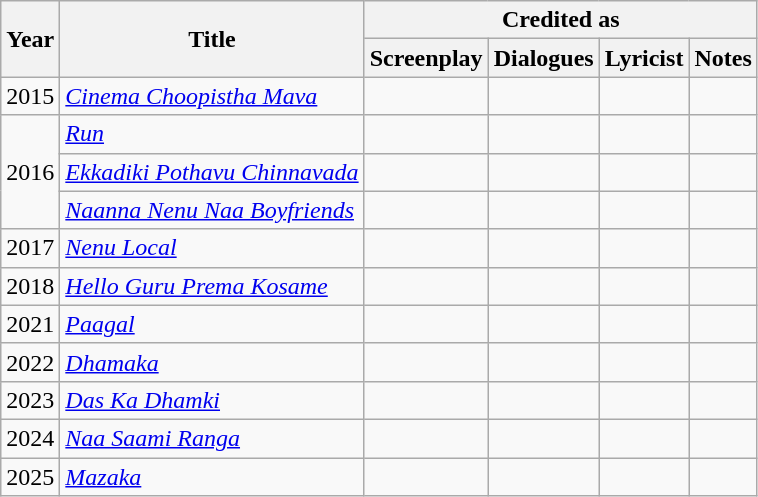<table class="wikitable">
<tr>
<th rowspan="2">Year</th>
<th rowspan="2">Title</th>
<th colspan="4">Credited as</th>
</tr>
<tr>
<th>Screenplay</th>
<th>Dialogues</th>
<th>Lyricist</th>
<th>Notes</th>
</tr>
<tr>
<td>2015</td>
<td><em><a href='#'>Cinema Choopistha Mava</a></em></td>
<td></td>
<td></td>
<td></td>
<td></td>
</tr>
<tr>
<td rowspan="3">2016</td>
<td><em><a href='#'>Run</a></em></td>
<td></td>
<td></td>
<td></td>
<td></td>
</tr>
<tr>
<td><em><a href='#'>Ekkadiki Pothavu Chinnavada</a></em></td>
<td></td>
<td></td>
<td></td>
<td></td>
</tr>
<tr>
<td><em><a href='#'>Naanna Nenu Naa Boyfriends</a></em></td>
<td></td>
<td></td>
<td></td>
<td></td>
</tr>
<tr>
<td>2017</td>
<td><em><a href='#'>Nenu Local</a></em></td>
<td></td>
<td></td>
<td></td>
<td></td>
</tr>
<tr>
<td>2018</td>
<td><em><a href='#'>Hello Guru Prema Kosame</a></em></td>
<td></td>
<td></td>
<td></td>
<td></td>
</tr>
<tr>
<td>2021</td>
<td><em><a href='#'>Paagal</a></em></td>
<td></td>
<td></td>
<td></td>
<td></td>
</tr>
<tr>
<td>2022</td>
<td><em><a href='#'>Dhamaka</a></em></td>
<td></td>
<td></td>
<td></td>
<td></td>
</tr>
<tr>
<td>2023</td>
<td><em><a href='#'>Das Ka Dhamki</a></em></td>
<td></td>
<td></td>
<td></td>
<td></td>
</tr>
<tr>
<td>2024</td>
<td><em><a href='#'>Naa Saami Ranga</a></em></td>
<td></td>
<td></td>
<td></td>
<td></td>
</tr>
<tr>
<td>2025</td>
<td><em><a href='#'>Mazaka</a></em></td>
<td></td>
<td></td>
<td></td>
<td></td>
</tr>
</table>
